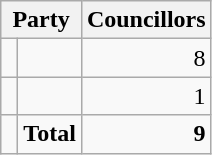<table class="wikitable">
<tr>
<th colspan="2">Party</th>
<th>Councillors</th>
</tr>
<tr>
<td> </td>
<td></td>
<td align=right>8</td>
</tr>
<tr>
<td> </td>
<td></td>
<td align=right>1</td>
</tr>
<tr>
<td></td>
<td><strong>Total</strong></td>
<td align=right><strong>9</strong></td>
</tr>
</table>
